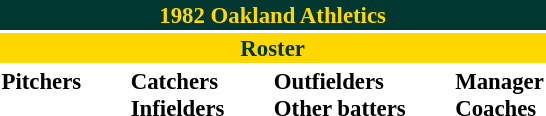<table class="toccolours" style="font-size: 95%;">
<tr>
<th colspan="10" style="background-color: #003831; color: #FFD800; text-align: center;">1982 Oakland Athletics</th>
</tr>
<tr>
<td colspan="10" style="background-color: #FFD800; color: #003831; text-align: center;"><strong>Roster</strong></td>
</tr>
<tr>
<td valign="top"><strong>Pitchers</strong><br>















</td>
<td width="25px"></td>
<td valign="top"><strong>Catchers</strong><br>


<strong>Infielders</strong>












</td>
<td width="25px"></td>
<td valign="top"><strong>Outfielders</strong><br>





<strong>Other batters</strong>



</td>
<td width="25px"></td>
<td valign="top"><strong>Manager</strong><br>
<strong>Coaches</strong>




</td>
</tr>
</table>
